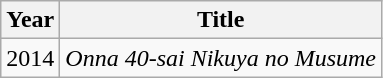<table class="wikitable">
<tr>
<th>Year</th>
<th>Title</th>
</tr>
<tr>
<td>2014</td>
<td><em>Onna 40-sai Nikuya no Musume</em></td>
</tr>
</table>
